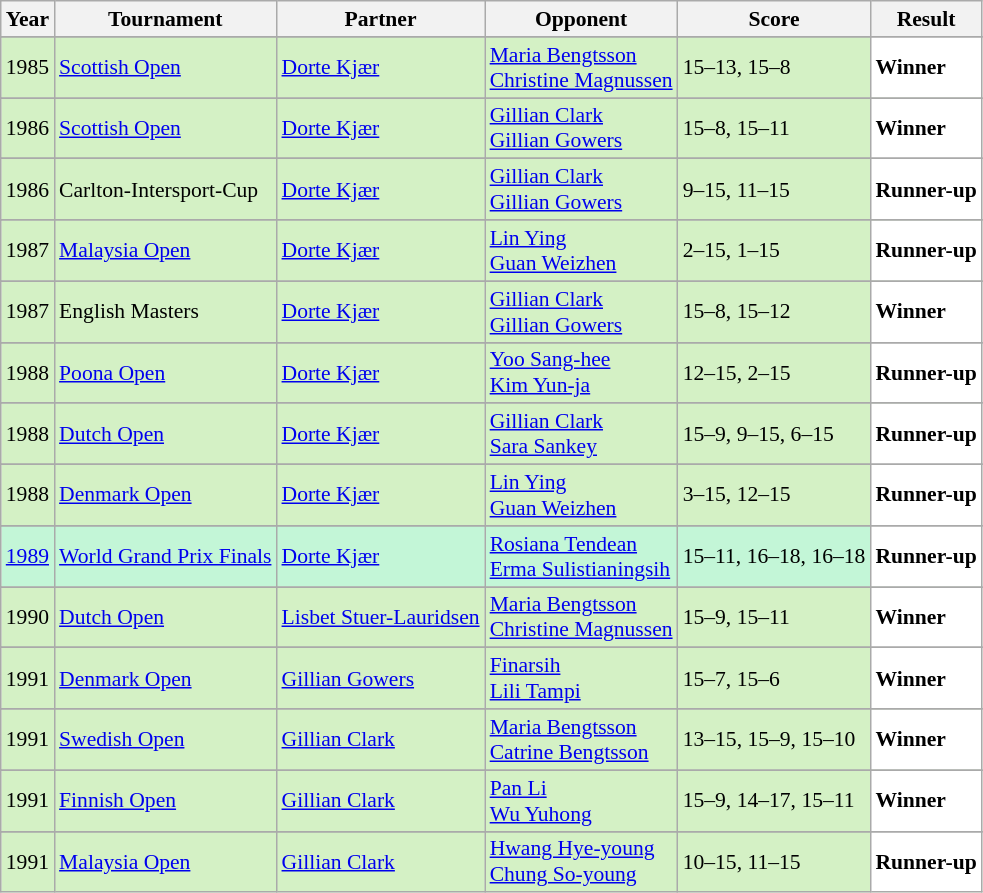<table class="sortable wikitable" style="font-size: 90%;">
<tr>
<th>Year</th>
<th>Tournament</th>
<th>Partner</th>
<th>Opponent</th>
<th>Score</th>
<th>Result</th>
</tr>
<tr>
</tr>
<tr style="background:#D4F1C5">
<td align="center">1985</td>
<td align="left"><a href='#'>Scottish Open</a></td>
<td align="left"> <a href='#'>Dorte Kjær</a></td>
<td align="left"> <a href='#'>Maria Bengtsson</a> <br>  <a href='#'>Christine Magnussen</a></td>
<td align="left">15–13, 15–8</td>
<td style="text-align:left; background:white"> <strong>Winner</strong></td>
</tr>
<tr>
</tr>
<tr style="background:#D4F1C5">
<td align="center">1986</td>
<td align="left"><a href='#'>Scottish Open</a></td>
<td align="left"> <a href='#'>Dorte Kjær</a></td>
<td align="left"> <a href='#'>Gillian Clark</a> <br>  <a href='#'>Gillian Gowers</a></td>
<td align="left">15–8, 15–11</td>
<td style="text-align:left; background:white"> <strong>Winner</strong></td>
</tr>
<tr>
</tr>
<tr style="background:#D4F1C5">
<td align="center">1986</td>
<td align="left">Carlton-Intersport-Cup</td>
<td align="left"> <a href='#'>Dorte Kjær</a></td>
<td align="left"> <a href='#'>Gillian Clark</a> <br>  <a href='#'>Gillian Gowers</a></td>
<td align="left">9–15, 11–15</td>
<td style="text-align:left; background:white"> <strong>Runner-up</strong></td>
</tr>
<tr>
</tr>
<tr style="background:#D4F1C5">
<td align="center">1987</td>
<td align="left"><a href='#'>Malaysia Open</a></td>
<td align="left"> <a href='#'>Dorte Kjær</a></td>
<td align="left"> <a href='#'>Lin Ying</a> <br>  <a href='#'>Guan Weizhen</a></td>
<td align="left">2–15, 1–15</td>
<td style="text-align:left; background:white"> <strong>Runner-up</strong></td>
</tr>
<tr>
</tr>
<tr style="background:#D4F1C5">
<td align="center">1987</td>
<td align="left">English Masters</td>
<td align="left"> <a href='#'>Dorte Kjær</a></td>
<td align="left"> <a href='#'>Gillian Clark</a> <br>  <a href='#'>Gillian Gowers</a></td>
<td align="left">15–8, 15–12</td>
<td style="text-align:left; background:white"> <strong>Winner</strong></td>
</tr>
<tr>
</tr>
<tr style="background:#D4F1C5">
<td align="center">1988</td>
<td align="left"><a href='#'>Poona Open</a></td>
<td align="left"> <a href='#'>Dorte Kjær</a></td>
<td align="left"> <a href='#'>Yoo Sang-hee</a> <br>  <a href='#'>Kim Yun-ja</a></td>
<td align="left">12–15, 2–15</td>
<td style="text-align:left; background:white"> <strong>Runner-up</strong></td>
</tr>
<tr>
</tr>
<tr style="background:#D4F1C5">
<td align="center">1988</td>
<td align="left"><a href='#'>Dutch Open</a></td>
<td align="left"> <a href='#'>Dorte Kjær</a></td>
<td align="left"> <a href='#'>Gillian Clark</a> <br>  <a href='#'>Sara Sankey</a></td>
<td align="left">15–9, 9–15, 6–15</td>
<td style="text-align:left; background:white"> <strong>Runner-up</strong></td>
</tr>
<tr>
</tr>
<tr style="background:#D4F1C5">
<td align="center">1988</td>
<td align="left"><a href='#'>Denmark Open</a></td>
<td align="left"> <a href='#'>Dorte Kjær</a></td>
<td align="left"> <a href='#'>Lin Ying</a> <br>  <a href='#'>Guan Weizhen</a></td>
<td align="left">3–15, 12–15</td>
<td style="text-align:left; background:white"> <strong>Runner-up</strong></td>
</tr>
<tr>
</tr>
<tr style="background:#C3F6D7">
<td align="center"><a href='#'>1989</a></td>
<td align="left"><a href='#'>World Grand Prix Finals</a></td>
<td align="left"> <a href='#'>Dorte Kjær</a></td>
<td align="left"> <a href='#'>Rosiana Tendean</a> <br>  <a href='#'>Erma Sulistianingsih</a></td>
<td align="left">15–11, 16–18, 16–18</td>
<td style="text-align:left; background:white"> <strong>Runner-up</strong></td>
</tr>
<tr>
</tr>
<tr style="background:#D4F1C5">
<td align="center">1990</td>
<td align="left"><a href='#'>Dutch Open</a></td>
<td align="left"> <a href='#'>Lisbet Stuer-Lauridsen</a></td>
<td align="left"> <a href='#'>Maria Bengtsson</a> <br>  <a href='#'>Christine Magnussen</a></td>
<td align="left">15–9, 15–11</td>
<td style="text-align:left; background:white"> <strong>Winner</strong></td>
</tr>
<tr>
</tr>
<tr style="background:#D4F1C5">
<td align="center">1991</td>
<td align="left"><a href='#'>Denmark Open</a></td>
<td align="left"> <a href='#'>Gillian Gowers</a></td>
<td align="left"> <a href='#'>Finarsih</a> <br>  <a href='#'>Lili Tampi</a></td>
<td align="left">15–7, 15–6</td>
<td style="text-align:left; background:white"> <strong>Winner</strong></td>
</tr>
<tr>
</tr>
<tr style="background:#D4F1C5">
<td align="center">1991</td>
<td align="left"><a href='#'>Swedish Open</a></td>
<td align="left"> <a href='#'>Gillian Clark</a></td>
<td align="left"> <a href='#'>Maria Bengtsson</a> <br>  <a href='#'>Catrine Bengtsson</a></td>
<td align="left">13–15, 15–9, 15–10</td>
<td style="text-align:left; background:white"> <strong>Winner</strong></td>
</tr>
<tr>
</tr>
<tr style="background:#D4F1C5">
<td align="center">1991</td>
<td align="left"><a href='#'>Finnish Open</a></td>
<td align="left"> <a href='#'>Gillian Clark</a></td>
<td align="left"> <a href='#'>Pan Li</a> <br>  <a href='#'>Wu Yuhong</a></td>
<td align="left">15–9, 14–17, 15–11</td>
<td style="text-align:left; background:white"> <strong>Winner</strong></td>
</tr>
<tr>
</tr>
<tr style="background:#D4F1C5">
<td align="center">1991</td>
<td align="left"><a href='#'>Malaysia Open</a></td>
<td align="left"> <a href='#'>Gillian Clark</a></td>
<td align="left"> <a href='#'>Hwang Hye-young</a> <br>  <a href='#'>Chung So-young</a></td>
<td align="left">10–15, 11–15</td>
<td style="text-align:left; background:white"> <strong>Runner-up</strong></td>
</tr>
</table>
